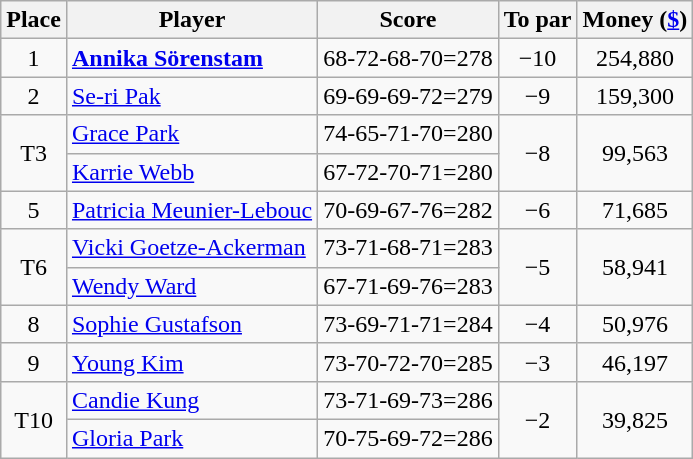<table class="wikitable">
<tr>
<th>Place</th>
<th>Player</th>
<th>Score</th>
<th>To par</th>
<th>Money (<a href='#'>$</a>)</th>
</tr>
<tr>
<td align=center>1</td>
<td> <strong><a href='#'>Annika Sörenstam</a></strong></td>
<td>68-72-68-70=278</td>
<td align=center>−10</td>
<td align=center>254,880</td>
</tr>
<tr>
<td align=center>2</td>
<td> <a href='#'>Se-ri Pak</a></td>
<td>69-69-69-72=279</td>
<td align=center>−9</td>
<td align=center>159,300</td>
</tr>
<tr>
<td rowspan="2" align=center>T3</td>
<td> <a href='#'>Grace Park</a></td>
<td>74-65-71-70=280</td>
<td rowspan="2" align=center>−8</td>
<td rowspan=2 align=center>99,563</td>
</tr>
<tr>
<td> <a href='#'>Karrie Webb</a></td>
<td>67-72-70-71=280</td>
</tr>
<tr>
<td align=center>5</td>
<td> <a href='#'>Patricia Meunier-Lebouc</a></td>
<td>70-69-67-76=282</td>
<td align=center>−6</td>
<td align=center>71,685</td>
</tr>
<tr>
<td rowspan="2" align=center>T6</td>
<td> <a href='#'>Vicki Goetze-Ackerman</a></td>
<td>73-71-68-71=283</td>
<td rowspan="2" align=center>−5</td>
<td rowspan=2 align=center>58,941</td>
</tr>
<tr>
<td> <a href='#'>Wendy Ward</a></td>
<td>67-71-69-76=283</td>
</tr>
<tr>
<td align=center>8</td>
<td> <a href='#'>Sophie Gustafson</a></td>
<td>73-69-71-71=284</td>
<td align=center>−4</td>
<td align=center>50,976</td>
</tr>
<tr>
<td align=center>9</td>
<td> <a href='#'>Young Kim</a></td>
<td>73-70-72-70=285</td>
<td align=center>−3</td>
<td align=center>46,197</td>
</tr>
<tr>
<td rowspan="2" align=center>T10</td>
<td> <a href='#'>Candie Kung</a></td>
<td>73-71-69-73=286</td>
<td rowspan="2" align=center>−2</td>
<td rowspan=2 align=center>39,825</td>
</tr>
<tr>
<td> <a href='#'>Gloria Park</a></td>
<td>70-75-69-72=286</td>
</tr>
</table>
